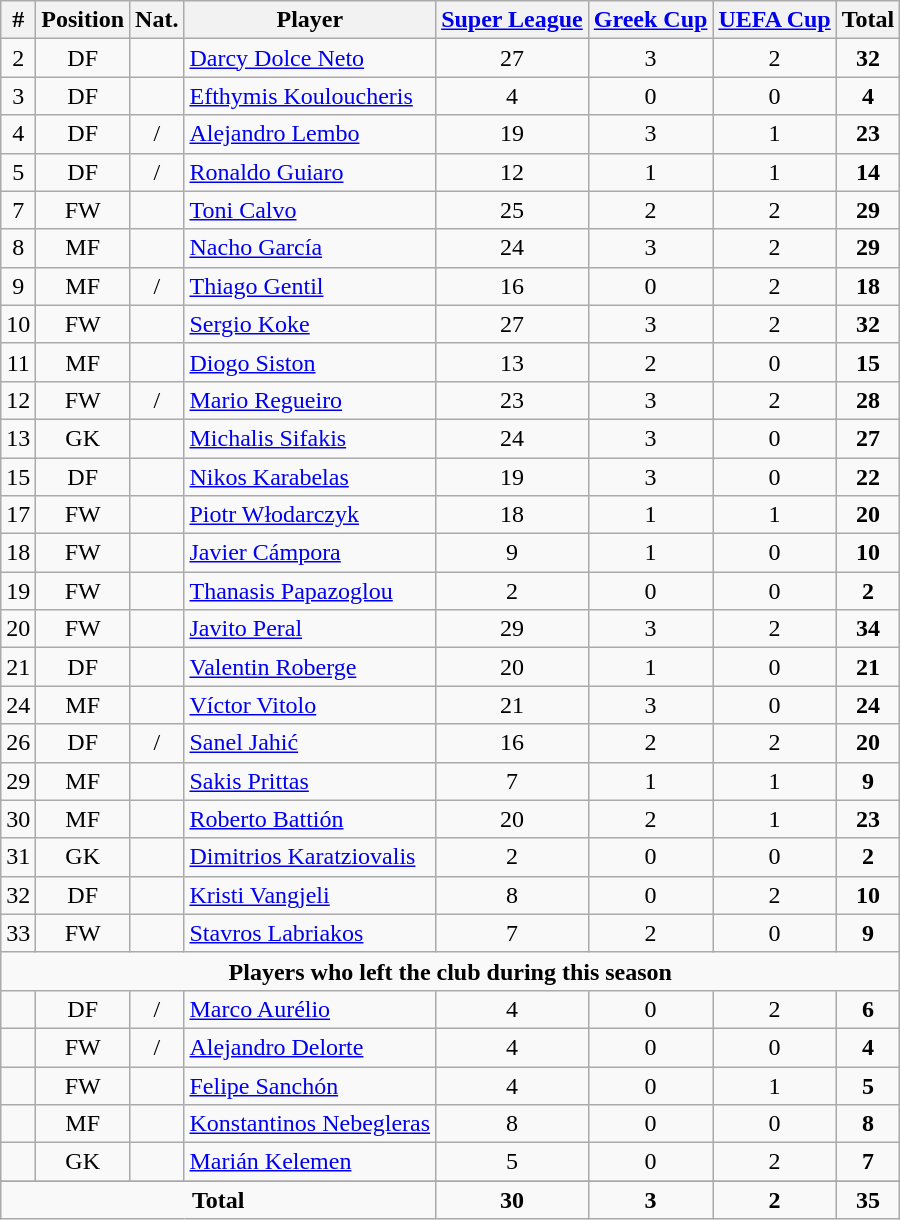<table class="wikitable sortable" style="text-align:center">
<tr>
<th>#</th>
<th>Position</th>
<th>Nat.</th>
<th>Player</th>
<th><a href='#'>Super League</a></th>
<th><a href='#'>Greek Cup</a></th>
<th><a href='#'>UEFA Cup</a></th>
<th>Total</th>
</tr>
<tr>
<td>2</td>
<td>DF</td>
<td></td>
<td align=left><a href='#'>Darcy Dolce Neto</a></td>
<td>27</td>
<td>3</td>
<td>2</td>
<td><strong>32</strong></td>
</tr>
<tr>
<td>3</td>
<td>DF</td>
<td></td>
<td align=left><a href='#'>Efthymis Kouloucheris</a></td>
<td>4</td>
<td>0</td>
<td>0</td>
<td><strong>4</strong></td>
</tr>
<tr>
<td>4</td>
<td>DF</td>
<td> / </td>
<td align=left><a href='#'>Alejandro Lembo</a></td>
<td>19</td>
<td>3</td>
<td>1</td>
<td><strong>23</strong></td>
</tr>
<tr>
<td>5</td>
<td>DF</td>
<td> / </td>
<td align=left><a href='#'>Ronaldo Guiaro</a></td>
<td>12</td>
<td>1</td>
<td>1</td>
<td><strong>14</strong></td>
</tr>
<tr>
<td>7</td>
<td>FW</td>
<td></td>
<td align=left><a href='#'>Toni Calvo</a></td>
<td>25</td>
<td>2</td>
<td>2</td>
<td><strong>29</strong></td>
</tr>
<tr>
<td>8</td>
<td>MF</td>
<td></td>
<td align=left><a href='#'>Nacho García</a></td>
<td>24</td>
<td>3</td>
<td>2</td>
<td><strong>29</strong></td>
</tr>
<tr>
<td>9</td>
<td>MF</td>
<td> / </td>
<td align=left><a href='#'>Thiago Gentil</a></td>
<td>16</td>
<td>0</td>
<td>2</td>
<td><strong>18</strong></td>
</tr>
<tr>
<td>10</td>
<td>FW</td>
<td></td>
<td align=left><a href='#'>Sergio Koke</a></td>
<td>27</td>
<td>3</td>
<td>2</td>
<td><strong>32</strong></td>
</tr>
<tr>
<td>11</td>
<td>MF</td>
<td></td>
<td align=left><a href='#'>Diogo Siston</a></td>
<td>13</td>
<td>2</td>
<td>0</td>
<td><strong>15</strong></td>
</tr>
<tr>
<td>12</td>
<td>FW</td>
<td> / </td>
<td align=left><a href='#'>Mario Regueiro</a></td>
<td>23</td>
<td>3</td>
<td>2</td>
<td><strong>28</strong></td>
</tr>
<tr>
<td>13</td>
<td>GK</td>
<td></td>
<td align=left><a href='#'>Michalis Sifakis</a></td>
<td>24</td>
<td>3</td>
<td>0</td>
<td><strong>27</strong></td>
</tr>
<tr>
<td>15</td>
<td>DF</td>
<td></td>
<td align=left><a href='#'>Nikos Karabelas</a></td>
<td>19</td>
<td>3</td>
<td>0</td>
<td><strong>22</strong></td>
</tr>
<tr>
<td>17</td>
<td>FW</td>
<td></td>
<td align=left><a href='#'>Piotr Włodarczyk</a></td>
<td>18</td>
<td>1</td>
<td>1</td>
<td><strong>20</strong></td>
</tr>
<tr>
<td>18</td>
<td>FW</td>
<td></td>
<td align=left><a href='#'>Javier Cámpora</a></td>
<td>9</td>
<td>1</td>
<td>0</td>
<td><strong>10</strong></td>
</tr>
<tr>
<td>19</td>
<td>FW</td>
<td></td>
<td align=left><a href='#'>Thanasis Papazoglou</a></td>
<td>2</td>
<td>0</td>
<td>0</td>
<td><strong>2</strong></td>
</tr>
<tr>
<td>20</td>
<td>FW</td>
<td></td>
<td align=left><a href='#'>Javito Peral</a></td>
<td>29</td>
<td>3</td>
<td>2</td>
<td><strong>34</strong></td>
</tr>
<tr>
<td>21</td>
<td>DF</td>
<td></td>
<td align=left><a href='#'>Valentin Roberge</a></td>
<td>20</td>
<td>1</td>
<td>0</td>
<td><strong>21</strong></td>
</tr>
<tr>
<td>24</td>
<td>MF</td>
<td></td>
<td align=left><a href='#'>Víctor Vitolo</a></td>
<td>21</td>
<td>3</td>
<td>0</td>
<td><strong>24</strong></td>
</tr>
<tr>
<td>26</td>
<td>DF</td>
<td> / </td>
<td align=left><a href='#'>Sanel Jahić</a></td>
<td>16</td>
<td>2</td>
<td>2</td>
<td><strong>20</strong></td>
</tr>
<tr>
<td>29</td>
<td>MF</td>
<td></td>
<td align=left><a href='#'>Sakis Prittas</a></td>
<td>7</td>
<td>1</td>
<td>1</td>
<td><strong>9</strong></td>
</tr>
<tr>
<td>30</td>
<td>MF</td>
<td></td>
<td align=left><a href='#'>Roberto Battión</a></td>
<td>20</td>
<td>2</td>
<td>1</td>
<td><strong>23</strong></td>
</tr>
<tr>
<td>31</td>
<td>GK</td>
<td></td>
<td align=left><a href='#'>Dimitrios Karatziovalis</a></td>
<td>2</td>
<td>0</td>
<td>0</td>
<td><strong>2</strong></td>
</tr>
<tr>
<td>32</td>
<td>DF</td>
<td></td>
<td align=left><a href='#'>Kristi Vangjeli</a></td>
<td>8</td>
<td>0</td>
<td>2</td>
<td><strong>10</strong></td>
</tr>
<tr>
<td>33</td>
<td>FW</td>
<td></td>
<td align=left><a href='#'>Stavros Labriakos</a></td>
<td>7</td>
<td>2</td>
<td>0</td>
<td><strong>9</strong></td>
</tr>
<tr>
<td colspan="8"><strong>Players who left the club during this season</strong></td>
</tr>
<tr>
<td></td>
<td>DF</td>
<td> / </td>
<td align=left><a href='#'>Marco Aurélio</a></td>
<td>4</td>
<td>0</td>
<td>2</td>
<td><strong>6</strong></td>
</tr>
<tr>
<td></td>
<td>FW</td>
<td> / </td>
<td align=left><a href='#'>Alejandro Delorte</a></td>
<td>4</td>
<td>0</td>
<td>0</td>
<td><strong>4</strong></td>
</tr>
<tr>
<td></td>
<td>FW</td>
<td></td>
<td align=left><a href='#'>Felipe Sanchón</a></td>
<td>4</td>
<td>0</td>
<td>1</td>
<td><strong>5</strong></td>
</tr>
<tr>
<td></td>
<td>MF</td>
<td></td>
<td align=left><a href='#'>Konstantinos Nebegleras</a></td>
<td>8</td>
<td>0</td>
<td>0</td>
<td><strong>8</strong></td>
</tr>
<tr>
<td></td>
<td>GK</td>
<td></td>
<td align=left><a href='#'>Marián Kelemen</a></td>
<td>5</td>
<td>0</td>
<td>2</td>
<td><strong>7</strong></td>
</tr>
<tr>
</tr>
<tr class="sortbottom">
<td colspan=4><strong>Total</strong></td>
<td><strong>30</strong></td>
<td><strong>3</strong></td>
<td><strong>2</strong></td>
<td><strong>35</strong></td>
</tr>
</table>
